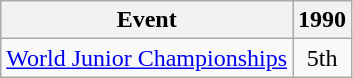<table class="wikitable" style="text-align:center">
<tr>
<th>Event</th>
<th>1990</th>
</tr>
<tr>
<td align=left><a href='#'>World Junior Championships</a></td>
<td>5th</td>
</tr>
</table>
